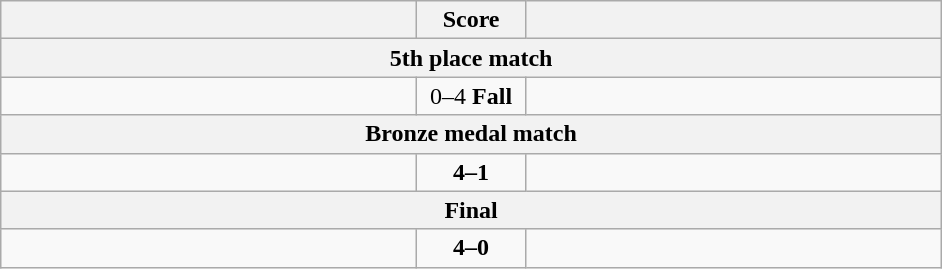<table class="wikitable" style="text-align: left;">
<tr>
<th align="right" width="270"></th>
<th width="65">Score</th>
<th align="left" width="270"></th>
</tr>
<tr>
<th colspan="3">5th place match</th>
</tr>
<tr>
<td></td>
<td align=center>0–4 <strong>Fall</strong></td>
<td><strong></strong></td>
</tr>
<tr>
<th colspan="3">Bronze medal match</th>
</tr>
<tr>
<td><strong></strong></td>
<td align=center><strong>4–1</strong></td>
<td></td>
</tr>
<tr>
<th colspan="3">Final</th>
</tr>
<tr>
<td><strong></strong></td>
<td align=center><strong>4–0</strong></td>
<td></td>
</tr>
</table>
